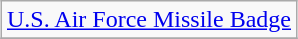<table class="wikitable" style="margin:1em auto; text-align:center;">
<tr>
<td colspan="3"><a href='#'>U.S. Air Force Missile Badge</a></td>
</tr>
<tr>
</tr>
</table>
